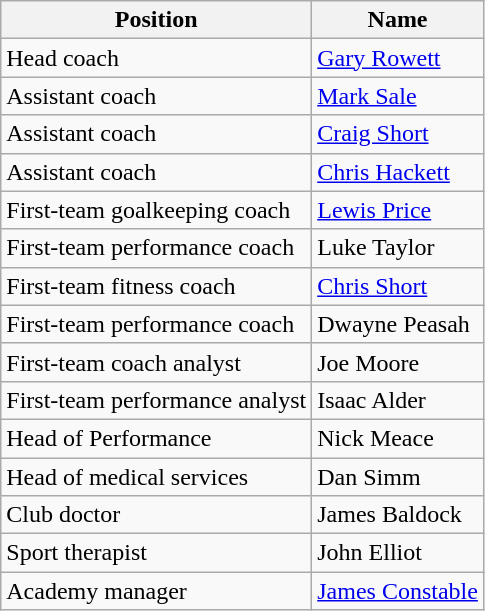<table class="wikitable">
<tr>
<th>Position</th>
<th>Name</th>
</tr>
<tr>
<td>Head coach</td>
<td> <a href='#'>Gary Rowett</a></td>
</tr>
<tr>
<td>Assistant coach</td>
<td> <a href='#'>Mark Sale</a></td>
</tr>
<tr>
<td>Assistant coach</td>
<td> <a href='#'>Craig Short</a></td>
</tr>
<tr>
<td>Assistant coach</td>
<td> <a href='#'>Chris Hackett</a></td>
</tr>
<tr>
<td>First-team goalkeeping coach</td>
<td> <a href='#'>Lewis Price</a></td>
</tr>
<tr>
<td>First-team performance coach</td>
<td> Luke Taylor</td>
</tr>
<tr>
<td>First-team fitness coach</td>
<td> <a href='#'>Chris Short</a></td>
</tr>
<tr>
<td>First-team performance coach</td>
<td> Dwayne Peasah</td>
</tr>
<tr>
<td>First-team coach analyst</td>
<td> Joe Moore</td>
</tr>
<tr>
<td>First-team performance analyst</td>
<td> Isaac Alder</td>
</tr>
<tr>
<td>Head of Performance</td>
<td> Nick Meace</td>
</tr>
<tr>
<td>Head of medical services</td>
<td> Dan Simm</td>
</tr>
<tr>
<td>Club doctor</td>
<td> James Baldock</td>
</tr>
<tr>
<td>Sport therapist</td>
<td> John Elliot</td>
</tr>
<tr>
<td>Academy manager</td>
<td> <a href='#'>James Constable</a></td>
</tr>
</table>
